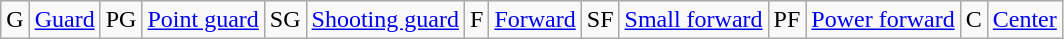<table class=wikitable>
<tr>
<td>G</td>
<td><a href='#'>Guard</a></td>
<td>PG</td>
<td><a href='#'>Point guard</a></td>
<td>SG</td>
<td><a href='#'>Shooting guard</a></td>
<td>F</td>
<td><a href='#'>Forward</a></td>
<td>SF</td>
<td><a href='#'>Small forward</a></td>
<td>PF</td>
<td><a href='#'>Power forward</a></td>
<td>C</td>
<td><a href='#'>Center</a></td>
</tr>
</table>
